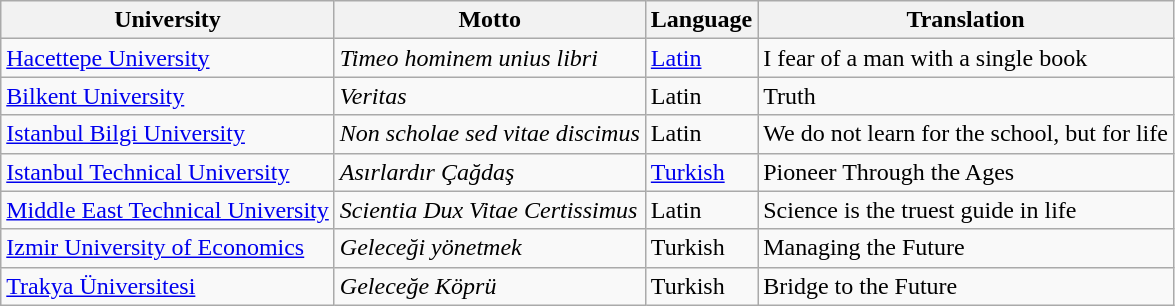<table class="wikitable sortable plainrowheaders">
<tr>
<th>University</th>
<th>Motto</th>
<th>Language</th>
<th>Translation</th>
</tr>
<tr>
<td><a href='#'>Hacettepe University</a></td>
<td><em>Timeo hominem unius libri</em></td>
<td><a href='#'>Latin</a></td>
<td>I fear of a man with a single book</td>
</tr>
<tr>
<td><a href='#'>Bilkent University</a></td>
<td><em>Veritas</em></td>
<td>Latin</td>
<td>Truth</td>
</tr>
<tr>
<td><a href='#'>Istanbul Bilgi University</a></td>
<td><em>Non scholae sed vitae discimus</em></td>
<td>Latin</td>
<td>We do not learn for the school, but for life</td>
</tr>
<tr>
<td><a href='#'>Istanbul Technical University</a></td>
<td><em>Asırlardır Çağdaş</em></td>
<td><a href='#'>Turkish</a></td>
<td>Pioneer Through the Ages</td>
</tr>
<tr>
<td><a href='#'>Middle East Technical University</a></td>
<td><em>Scientia Dux Vitae Certissimus</em></td>
<td>Latin</td>
<td>Science is the truest guide in life</td>
</tr>
<tr>
<td><a href='#'>Izmir University of Economics</a></td>
<td><em>Geleceği yönetmek</em></td>
<td>Turkish</td>
<td>Managing the Future</td>
</tr>
<tr>
<td><a href='#'>Trakya Üniversitesi</a></td>
<td><em>Geleceğe Köprü</em></td>
<td>Turkish</td>
<td>Bridge to the Future</td>
</tr>
</table>
